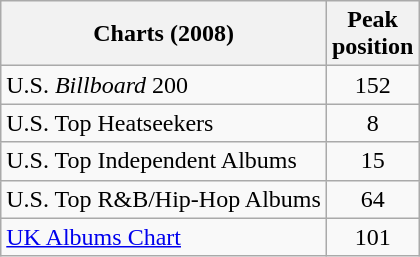<table class="wikitable">
<tr>
<th>Charts (2008)</th>
<th>Peak<br>position</th>
</tr>
<tr>
<td>U.S. <em>Billboard</em> 200</td>
<td align="center">152</td>
</tr>
<tr>
<td>U.S. Top Heatseekers</td>
<td align="center">8</td>
</tr>
<tr>
<td>U.S. Top Independent Albums</td>
<td align="center">15</td>
</tr>
<tr>
<td>U.S. Top R&B/Hip-Hop Albums</td>
<td align="center">64</td>
</tr>
<tr>
<td><a href='#'>UK Albums Chart</a></td>
<td align="center">101</td>
</tr>
</table>
